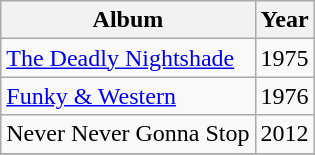<table class="wikitable">
<tr>
<th>Album</th>
<th>Year</th>
</tr>
<tr>
<td><a href='#'>The Deadly Nightshade</a></td>
<td>1975</td>
</tr>
<tr>
<td><a href='#'>Funky & Western</a></td>
<td>1976</td>
</tr>
<tr>
<td>Never Never Gonna Stop</td>
<td>2012</td>
</tr>
<tr>
</tr>
</table>
